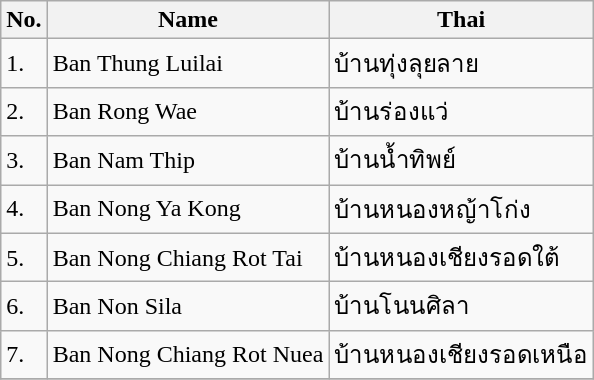<table class="wikitable sortable">
<tr>
<th>No.</th>
<th>Name</th>
<th>Thai</th>
</tr>
<tr>
<td>1.</td>
<td>Ban Thung Luilai</td>
<td>บ้านทุ่งลุยลาย</td>
</tr>
<tr>
<td>2.</td>
<td>Ban Rong Wae</td>
<td>บ้านร่องแว่</td>
</tr>
<tr>
<td>3.</td>
<td>Ban Nam Thip</td>
<td>บ้านน้ำทิพย์</td>
</tr>
<tr>
<td>4.</td>
<td>Ban Nong Ya Kong</td>
<td>บ้านหนองหญ้าโก่ง</td>
</tr>
<tr>
<td>5.</td>
<td>Ban Nong Chiang Rot Tai</td>
<td>บ้านหนองเชียงรอดใต้</td>
</tr>
<tr>
<td>6.</td>
<td>Ban Non Sila</td>
<td>บ้านโนนศิลา</td>
</tr>
<tr>
<td>7.</td>
<td>Ban Nong Chiang Rot Nuea</td>
<td>บ้านหนองเชียงรอดเหนือ</td>
</tr>
<tr>
</tr>
</table>
